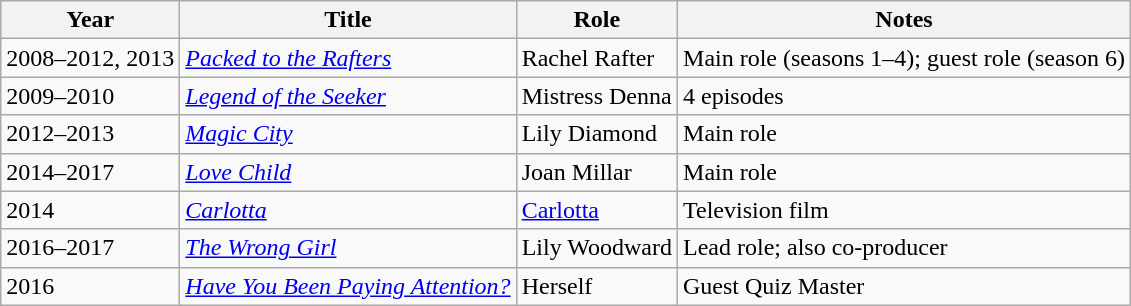<table class="wikitable sortable">
<tr>
<th>Year</th>
<th>Title</th>
<th>Role</th>
<th class="unsortable">Notes</th>
</tr>
<tr>
<td>2008–2012, 2013</td>
<td><em><a href='#'>Packed to the Rafters</a></em></td>
<td>Rachel Rafter</td>
<td>Main role (seasons 1–4); guest role (season 6)</td>
</tr>
<tr>
<td>2009–2010</td>
<td><em><a href='#'>Legend of the Seeker</a></em></td>
<td>Mistress Denna</td>
<td>4 episodes</td>
</tr>
<tr>
<td>2012–2013</td>
<td><em><a href='#'>Magic City</a></em></td>
<td>Lily Diamond</td>
<td>Main role</td>
</tr>
<tr>
<td>2014–2017</td>
<td><em><a href='#'>Love Child</a></em></td>
<td>Joan Millar</td>
<td>Main role</td>
</tr>
<tr>
<td>2014</td>
<td><em><a href='#'>Carlotta</a></em></td>
<td><a href='#'>Carlotta</a></td>
<td>Television film</td>
</tr>
<tr>
<td>2016–2017</td>
<td><em><a href='#'>The Wrong Girl</a></em></td>
<td>Lily Woodward</td>
<td>Lead role; also co-producer</td>
</tr>
<tr>
<td>2016</td>
<td><em><a href='#'>Have You Been Paying Attention?</a></em></td>
<td>Herself</td>
<td>Guest Quiz Master</td>
</tr>
</table>
